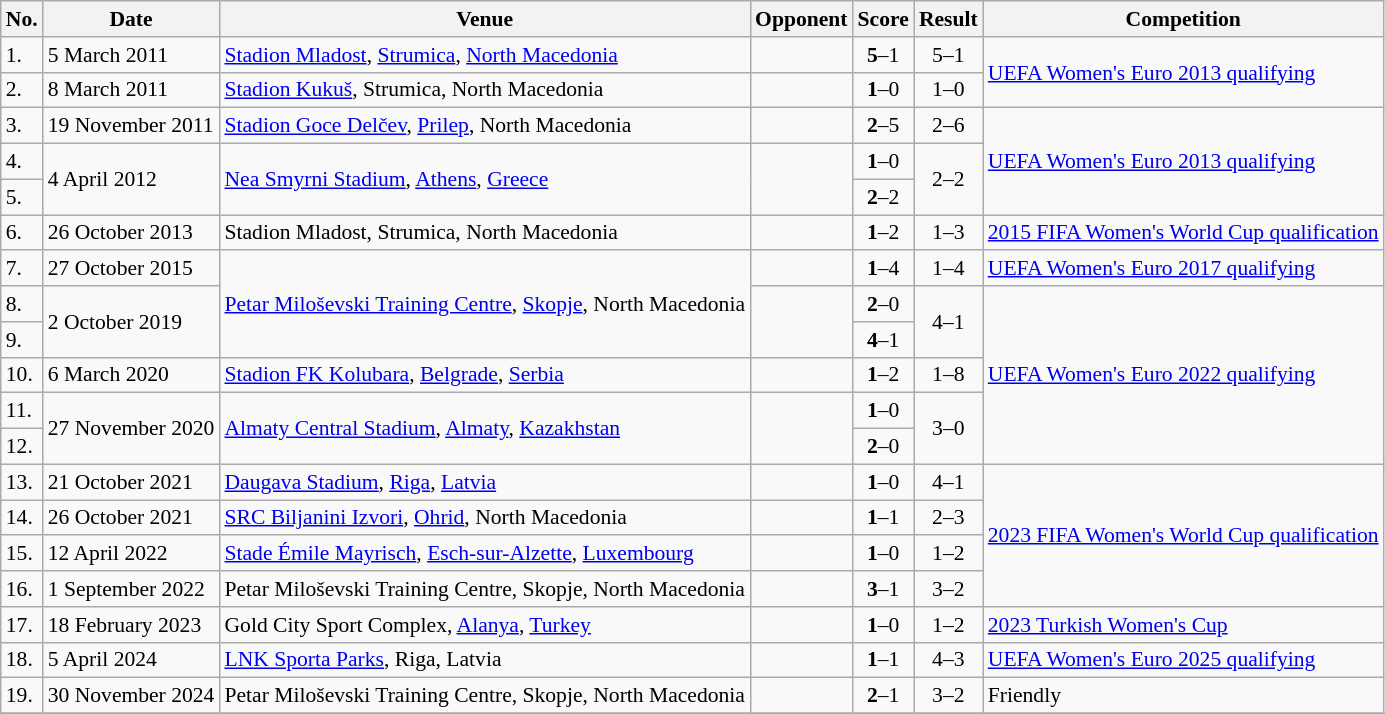<table class="wikitable" style="font-size:90%">
<tr>
<th>No.</th>
<th>Date</th>
<th>Venue</th>
<th>Opponent</th>
<th>Score</th>
<th>Result</th>
<th>Competition</th>
</tr>
<tr>
<td>1.</td>
<td>5 March 2011</td>
<td><a href='#'>Stadion Mladost</a>, <a href='#'>Strumica</a>, <a href='#'>North Macedonia</a></td>
<td></td>
<td align=center><strong>5</strong>–1</td>
<td align=center>5–1</td>
<td rowspan=2><a href='#'>UEFA Women's Euro 2013 qualifying</a></td>
</tr>
<tr>
<td>2.</td>
<td>8 March 2011</td>
<td><a href='#'>Stadion Kukuš</a>, Strumica, North Macedonia</td>
<td></td>
<td align=center><strong>1</strong>–0</td>
<td align=center>1–0</td>
</tr>
<tr>
<td>3.</td>
<td>19 November 2011</td>
<td><a href='#'>Stadion Goce Delčev</a>, <a href='#'>Prilep</a>, North Macedonia</td>
<td></td>
<td align=center><strong>2</strong>–5</td>
<td align=center>2–6</td>
<td rowspan=3><a href='#'>UEFA Women's Euro 2013 qualifying</a></td>
</tr>
<tr>
<td>4.</td>
<td rowspan=2>4 April 2012</td>
<td rowspan=2><a href='#'>Nea Smyrni Stadium</a>, <a href='#'>Athens</a>, <a href='#'>Greece</a></td>
<td rowspan=2></td>
<td align=center><strong>1</strong>–0</td>
<td rowspan=2 align=center>2–2</td>
</tr>
<tr>
<td>5.</td>
<td align=center><strong>2</strong>–2</td>
</tr>
<tr>
<td>6.</td>
<td>26 October 2013</td>
<td>Stadion Mladost, Strumica, North Macedonia</td>
<td></td>
<td align=center><strong>1</strong>–2</td>
<td align=center>1–3</td>
<td><a href='#'>2015 FIFA Women's World Cup qualification</a></td>
</tr>
<tr>
<td>7.</td>
<td>27 October 2015</td>
<td rowspan=3><a href='#'>Petar Miloševski Training Centre</a>, <a href='#'>Skopje</a>, North Macedonia</td>
<td></td>
<td align=center><strong>1</strong>–4</td>
<td align=center>1–4</td>
<td><a href='#'>UEFA Women's Euro 2017 qualifying</a></td>
</tr>
<tr>
<td>8.</td>
<td rowspan=2>2 October 2019</td>
<td rowspan=2></td>
<td align=center><strong>2</strong>–0</td>
<td rowspan=2 align=center>4–1</td>
<td rowspan=5><a href='#'>UEFA Women's Euro 2022 qualifying</a></td>
</tr>
<tr>
<td>9.</td>
<td align=center><strong>4</strong>–1</td>
</tr>
<tr>
<td>10.</td>
<td>6 March 2020</td>
<td><a href='#'>Stadion FK Kolubara</a>, <a href='#'>Belgrade</a>, <a href='#'>Serbia</a></td>
<td></td>
<td align=center><strong>1</strong>–2</td>
<td align=center>1–8</td>
</tr>
<tr>
<td>11.</td>
<td rowspan=2>27 November 2020</td>
<td rowspan=2><a href='#'>Almaty Central Stadium</a>, <a href='#'>Almaty</a>, <a href='#'>Kazakhstan</a></td>
<td rowspan=2></td>
<td align=center><strong>1</strong>–0</td>
<td rowspan=2 align=center>3–0</td>
</tr>
<tr>
<td>12.</td>
<td align=center><strong>2</strong>–0</td>
</tr>
<tr>
<td>13.</td>
<td>21 October 2021</td>
<td><a href='#'>Daugava Stadium</a>, <a href='#'>Riga</a>, <a href='#'>Latvia</a></td>
<td></td>
<td align=center><strong>1</strong>–0</td>
<td align=center>4–1</td>
<td rowspan=4><a href='#'>2023 FIFA Women's World Cup qualification</a></td>
</tr>
<tr>
<td>14.</td>
<td>26 October 2021</td>
<td><a href='#'>SRC Biljanini Izvori</a>, <a href='#'>Ohrid</a>, North Macedonia</td>
<td></td>
<td align=center><strong>1</strong>–1</td>
<td align=center>2–3</td>
</tr>
<tr>
<td>15.</td>
<td>12 April 2022</td>
<td><a href='#'>Stade Émile Mayrisch</a>, <a href='#'>Esch-sur-Alzette</a>, <a href='#'>Luxembourg</a></td>
<td></td>
<td align=center><strong>1</strong>–0</td>
<td align=center>1–2</td>
</tr>
<tr>
<td>16.</td>
<td>1 September 2022</td>
<td>Petar Miloševski Training Centre, Skopje, North Macedonia</td>
<td></td>
<td align=center><strong>3</strong>–1</td>
<td align=center>3–2</td>
</tr>
<tr>
<td>17.</td>
<td>18 February 2023</td>
<td>Gold City Sport Complex, <a href='#'>Alanya</a>, <a href='#'>Turkey</a></td>
<td></td>
<td align=center><strong>1</strong>–0</td>
<td align=center>1–2</td>
<td><a href='#'>2023 Turkish Women's Cup</a></td>
</tr>
<tr>
<td>18.</td>
<td>5 April 2024</td>
<td><a href='#'>LNK Sporta Parks</a>, Riga, Latvia</td>
<td></td>
<td align=center><strong>1</strong>–1</td>
<td align=center>4–3</td>
<td><a href='#'>UEFA Women's Euro 2025 qualifying</a></td>
</tr>
<tr>
<td>19.</td>
<td>30 November 2024</td>
<td>Petar Miloševski Training Centre, Skopje, North Macedonia</td>
<td></td>
<td align=center><strong>2</strong>–1</td>
<td align=center>3–2</td>
<td>Friendly</td>
</tr>
<tr>
</tr>
</table>
